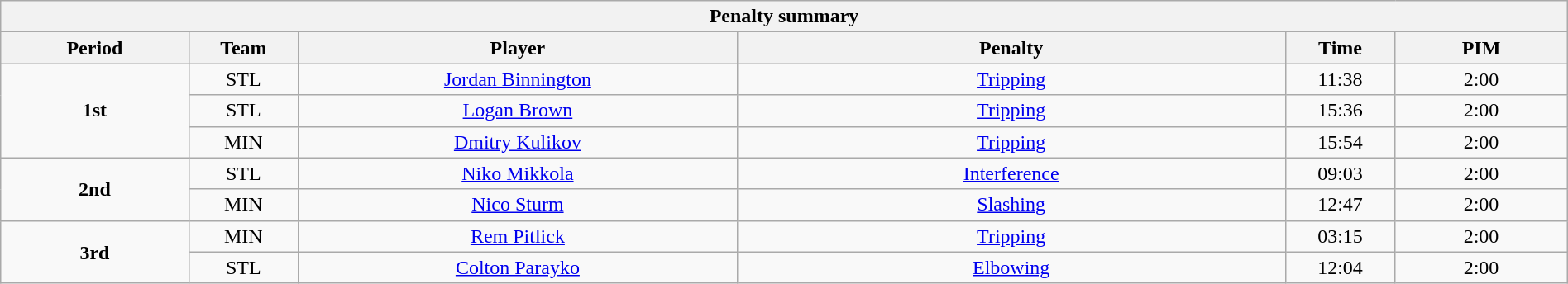<table style="width:100%;" class="wikitable">
<tr>
<th colspan=6>Penalty summary</th>
</tr>
<tr>
<th style="width:12%;">Period</th>
<th style="width:7%;">Team</th>
<th style="width:28%;">Player</th>
<th style="width:35%;">Penalty</th>
<th style="width:7%;">Time</th>
<th style="width:11%;">PIM</th>
</tr>
<tr>
<td style="text-align:center;" rowspan=3><strong>1st</strong></td>
<td align=center>STL</td>
<td align=center><a href='#'>Jordan Binnington</a></td>
<td align=center><a href='#'>Tripping</a></td>
<td align=center>11:38</td>
<td align=center>2:00</td>
</tr>
<tr>
<td align=center>STL</td>
<td align=center><a href='#'>Logan Brown</a></td>
<td align=center><a href='#'>Tripping</a></td>
<td align=center>15:36</td>
<td align=center>2:00</td>
</tr>
<tr>
<td align=center>MIN</td>
<td align=center><a href='#'>Dmitry Kulikov</a></td>
<td align=center><a href='#'>Tripping</a></td>
<td align=center>15:54</td>
<td align=center>2:00</td>
</tr>
<tr>
<td style="text-align:center;" rowspan=2><strong>2nd</strong></td>
<td align=center>STL</td>
<td align=center><a href='#'>Niko Mikkola</a></td>
<td align=center><a href='#'>Interference</a></td>
<td align=center>09:03</td>
<td align=center>2:00</td>
</tr>
<tr>
<td align=center>MIN</td>
<td align=center><a href='#'>Nico Sturm</a></td>
<td align=center><a href='#'>Slashing</a></td>
<td align=center>12:47</td>
<td align=center>2:00</td>
</tr>
<tr>
<td style="text-align:center;" rowspan=2><strong>3rd</strong></td>
<td align=center>MIN</td>
<td align=center><a href='#'>Rem Pitlick</a></td>
<td align=center><a href='#'>Tripping</a></td>
<td align=center>03:15</td>
<td align=center>2:00</td>
</tr>
<tr>
<td align=center>STL</td>
<td align=center><a href='#'>Colton Parayko</a></td>
<td align=center><a href='#'>Elbowing</a></td>
<td align=center>12:04</td>
<td align=center>2:00</td>
</tr>
</table>
